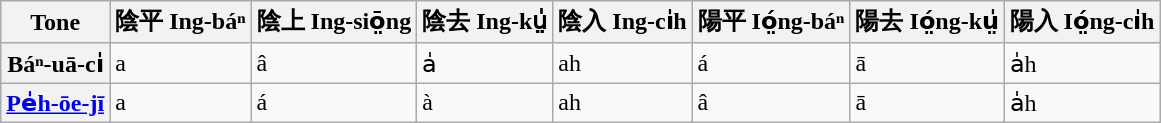<table class="wikitable">
<tr>
<th>Tone</th>
<th>陰平 Ing-báⁿ</th>
<th>陰上 Ing-siō̤ng</th>
<th>陰去 Ing-kṳ̍</th>
<th>陰入 Ing-ci̍h</th>
<th>陽平 Ió̤ng-báⁿ</th>
<th>陽去 Ió̤ng-kṳ̍</th>
<th>陽入 Ió̤ng-ci̍h</th>
</tr>
<tr>
<th>Báⁿ-uā-ci̍</th>
<td>a</td>
<td>â</td>
<td>a̍</td>
<td>ah</td>
<td>á</td>
<td>ā</td>
<td>a̍h</td>
</tr>
<tr>
<th><a href='#'>Pe̍h-ōe-jī</a></th>
<td>a</td>
<td>á</td>
<td>à</td>
<td>ah</td>
<td>â</td>
<td>ā</td>
<td>a̍h</td>
</tr>
</table>
